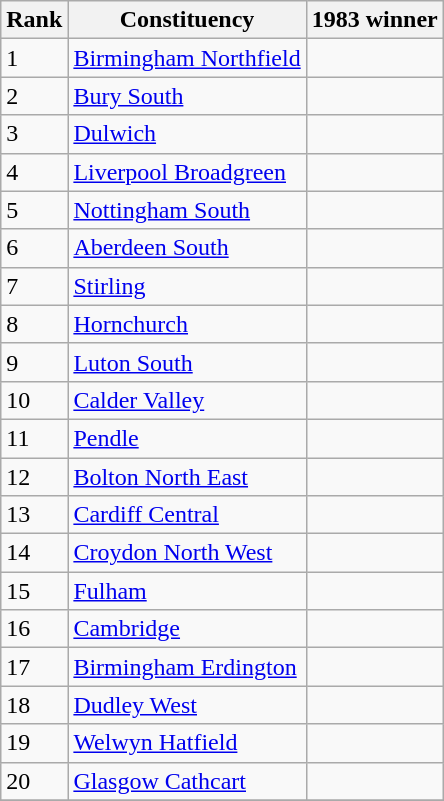<table class="wikitable">
<tr>
<th>Rank</th>
<th>Constituency</th>
<th colspan=2>1983 winner</th>
</tr>
<tr>
<td>1</td>
<td><a href='#'>Birmingham Northfield</a></td>
<td></td>
</tr>
<tr>
<td>2</td>
<td><a href='#'>Bury South</a></td>
<td></td>
</tr>
<tr>
<td>3</td>
<td><a href='#'>Dulwich</a></td>
<td></td>
</tr>
<tr>
<td>4</td>
<td><a href='#'>Liverpool Broadgreen</a></td>
<td></td>
</tr>
<tr>
<td>5</td>
<td><a href='#'>Nottingham South</a></td>
<td></td>
</tr>
<tr>
<td>6</td>
<td><a href='#'>Aberdeen South</a></td>
<td></td>
</tr>
<tr>
<td>7</td>
<td><a href='#'>Stirling</a></td>
<td></td>
</tr>
<tr>
<td>8</td>
<td><a href='#'>Hornchurch</a></td>
<td></td>
</tr>
<tr>
<td>9</td>
<td><a href='#'>Luton South</a></td>
<td></td>
</tr>
<tr>
<td>10</td>
<td><a href='#'>Calder Valley</a></td>
<td></td>
</tr>
<tr>
<td>11</td>
<td><a href='#'>Pendle</a></td>
<td></td>
</tr>
<tr>
<td>12</td>
<td><a href='#'>Bolton North East</a></td>
<td></td>
</tr>
<tr>
<td>13</td>
<td><a href='#'>Cardiff Central</a></td>
<td></td>
</tr>
<tr>
<td>14</td>
<td><a href='#'>Croydon North West</a></td>
<td></td>
</tr>
<tr>
<td>15</td>
<td><a href='#'>Fulham</a></td>
<td></td>
</tr>
<tr>
<td>16</td>
<td><a href='#'>Cambridge</a></td>
<td></td>
</tr>
<tr>
<td>17</td>
<td><a href='#'>Birmingham Erdington</a></td>
<td></td>
</tr>
<tr>
<td>18</td>
<td><a href='#'>Dudley West</a></td>
<td></td>
</tr>
<tr>
<td>19</td>
<td><a href='#'>Welwyn Hatfield</a></td>
<td></td>
</tr>
<tr>
<td>20</td>
<td><a href='#'>Glasgow Cathcart</a></td>
<td></td>
</tr>
<tr>
</tr>
</table>
